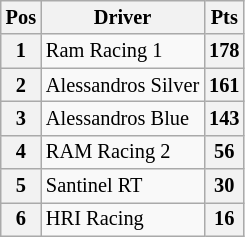<table class="wikitable" style="font-size: 85%">
<tr>
<th>Pos</th>
<th>Driver</th>
<th>Pts</th>
</tr>
<tr>
<th>1</th>
<td>Ram Racing 1</td>
<th>178</th>
</tr>
<tr>
<th>2</th>
<td>Alessandros Silver</td>
<th>161</th>
</tr>
<tr>
<th>3</th>
<td>Alessandros Blue</td>
<th>143</th>
</tr>
<tr>
<th>4</th>
<td>RAM Racing 2</td>
<th>56</th>
</tr>
<tr>
<th>5</th>
<td>Santinel RT</td>
<th>30</th>
</tr>
<tr>
<th>6</th>
<td>HRI Racing</td>
<th>16</th>
</tr>
</table>
